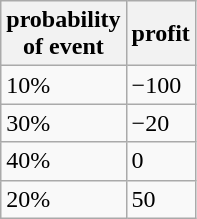<table class="wikitable">
<tr>
<th>probability<br>of event</th>
<th>profit</th>
</tr>
<tr>
<td>10%</td>
<td>−100</td>
</tr>
<tr>
<td>30%</td>
<td>−20</td>
</tr>
<tr>
<td>40%</td>
<td>0</td>
</tr>
<tr>
<td>20%</td>
<td>50</td>
</tr>
</table>
